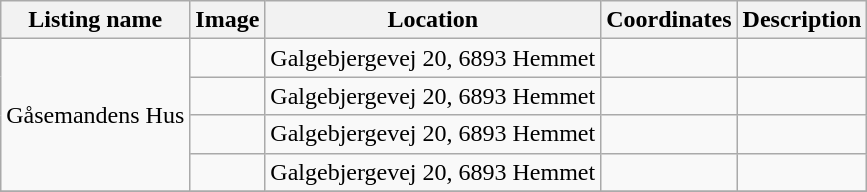<table class="wikitable sortable">
<tr>
<th>Listing name</th>
<th>Image</th>
<th>Location</th>
<th>Coordinates</th>
<th>Description</th>
</tr>
<tr>
<td rowspan="4">Gåsemandens Hus</td>
<td></td>
<td>Galgebjergevej 20, 6893 Hemmet</td>
<td></td>
<td></td>
</tr>
<tr>
<td></td>
<td>Galgebjergevej 20, 6893 Hemmet</td>
<td></td>
<td></td>
</tr>
<tr>
<td></td>
<td>Galgebjergevej 20, 6893 Hemmet</td>
<td></td>
<td></td>
</tr>
<tr>
<td></td>
<td>Galgebjergevej 20, 6893 Hemmet</td>
<td></td>
<td></td>
</tr>
<tr>
</tr>
</table>
